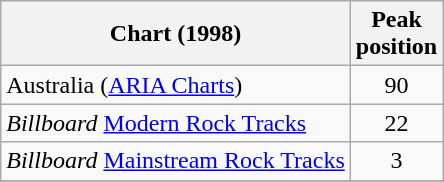<table class="wikitable">
<tr>
<th align="left">Chart (1998)</th>
<th align="left">Peak<br>position</th>
</tr>
<tr>
<td align="left">Australia (<a href='#'>ARIA Charts</a>)</td>
<td align="center">90</td>
</tr>
<tr>
<td align="left"><em>Billboard</em> <a href='#'>Modern Rock Tracks</a></td>
<td align="center">22</td>
</tr>
<tr>
<td align="left"><em>Billboard</em> <a href='#'>Mainstream Rock Tracks</a></td>
<td align="center">3</td>
</tr>
<tr>
</tr>
</table>
